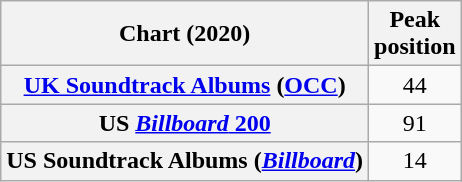<table class="wikitable plainrowheaders" style="text-align:center">
<tr>
<th scope="col">Chart (2020)</th>
<th scope="col">Peak<br>position</th>
</tr>
<tr>
<th scope="row"><a href='#'>UK Soundtrack Albums</a> (<a href='#'>OCC</a>)</th>
<td>44</td>
</tr>
<tr>
<th scope="row">US <a href='#'><em>Billboard</em> 200</a></th>
<td>91</td>
</tr>
<tr>
<th scope="row">US Soundtrack Albums (<a href='#'><em>Billboard</em></a>)</th>
<td>14</td>
</tr>
</table>
